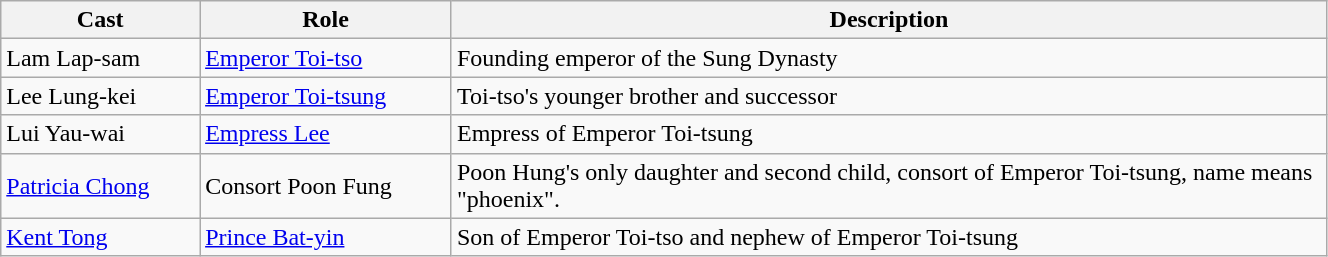<table class="wikitable" width="70%">
<tr>
<th style="width:15%">Cast</th>
<th style="width:19%">Role</th>
<th style="width:66%">Description</th>
</tr>
<tr>
<td>Lam Lap-sam</td>
<td><a href='#'>Emperor Toi-tso</a></td>
<td>Founding emperor of the Sung Dynasty</td>
</tr>
<tr>
<td>Lee Lung-kei</td>
<td><a href='#'>Emperor Toi-tsung</a></td>
<td>Toi-tso's younger brother and successor</td>
</tr>
<tr>
<td>Lui Yau-wai</td>
<td><a href='#'>Empress Lee</a></td>
<td>Empress of Emperor Toi-tsung</td>
</tr>
<tr>
<td><a href='#'>Patricia Chong</a></td>
<td>Consort Poon Fung</td>
<td>Poon Hung's only daughter and second child, consort of Emperor Toi-tsung, name means "phoenix".</td>
</tr>
<tr>
<td><a href='#'>Kent Tong</a></td>
<td><a href='#'>Prince Bat-yin</a></td>
<td>Son of Emperor Toi-tso and nephew of Emperor Toi-tsung</td>
</tr>
</table>
